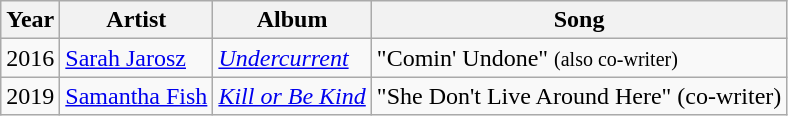<table class="wikitable plainrowheaders">
<tr>
<th>Year</th>
<th>Artist</th>
<th>Album</th>
<th>Song</th>
</tr>
<tr>
<td>2016</td>
<td><a href='#'>Sarah Jarosz</a></td>
<td><em><a href='#'>Undercurrent</a></em></td>
<td>"Comin' Undone" <small>(also co-writer)</small></td>
</tr>
<tr>
<td>2019</td>
<td><a href='#'>Samantha Fish</a></td>
<td><em><a href='#'>Kill or Be Kind</a></em></td>
<td>"She Don't Live Around Here" (co-writer)</td>
</tr>
</table>
